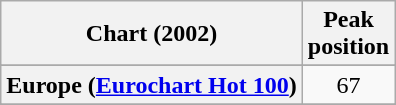<table class="wikitable sortable plainrowheaders" style="text-align:center">
<tr>
<th scope="col">Chart (2002)</th>
<th scope="col">Peak<br>position</th>
</tr>
<tr>
</tr>
<tr>
</tr>
<tr>
<th scope="row">Europe (<a href='#'>Eurochart Hot 100</a>)</th>
<td>67</td>
</tr>
<tr>
</tr>
<tr>
</tr>
<tr>
</tr>
<tr>
</tr>
<tr>
</tr>
<tr>
</tr>
</table>
